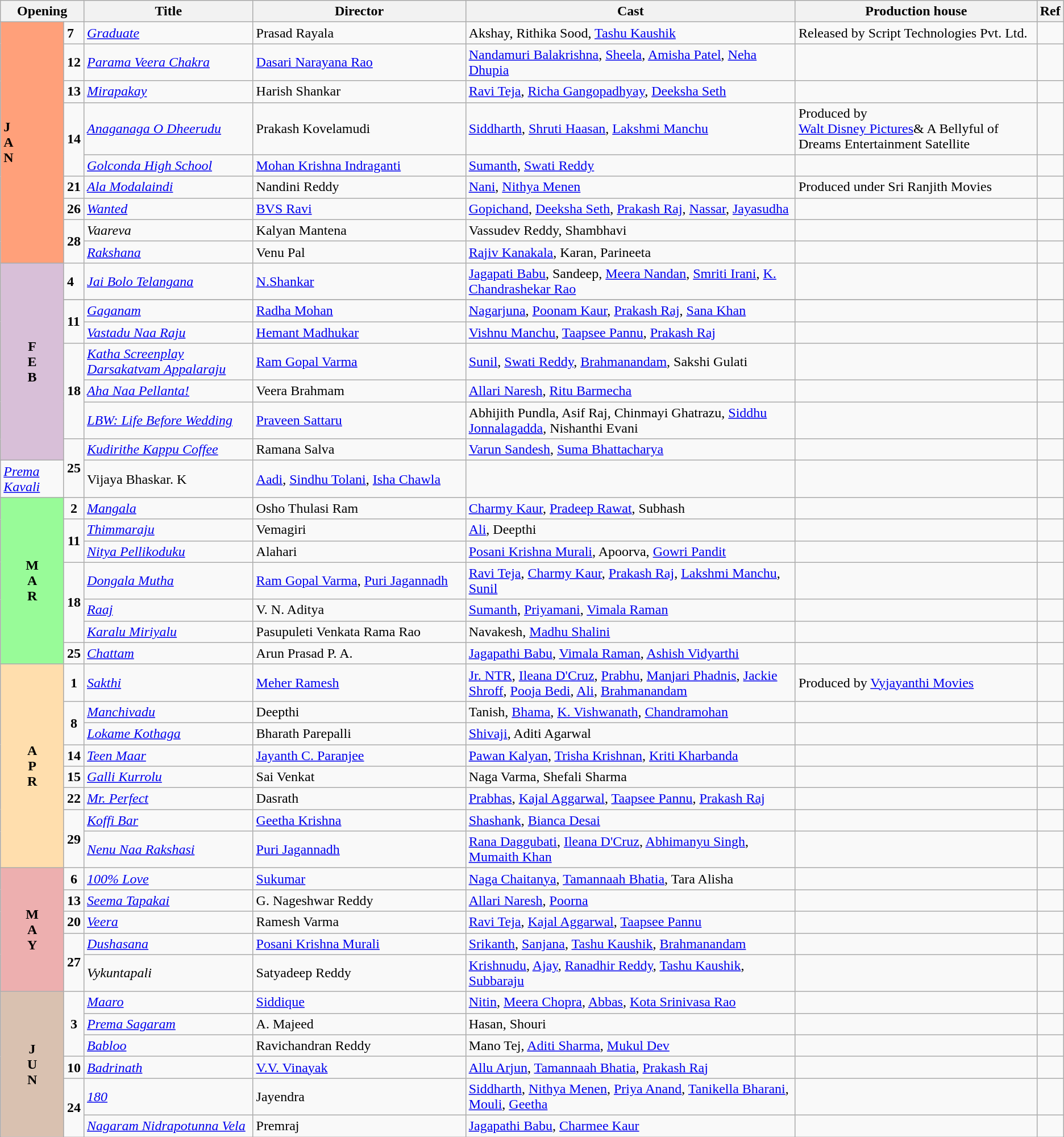<table class="wikitable sortable">
<tr style="background:#blue; text-align:center;">
<th colspan="2">Opening</th>
<th>Title</th>
<th style="width:20%;"><strong>Director</strong></th>
<th>Cast</th>
<th>Production house</th>
<th>Ref</th>
</tr>
<tr January!>
<td rowspan="9"   style="text-align:left; background:#ffa07a; textcolor:#000;"><strong>J<br>A<br>N</strong></td>
<td><strong>7</strong></td>
<td><em><a href='#'>Graduate</a></em></td>
<td>Prasad Rayala</td>
<td>Akshay, Rithika Sood, <a href='#'>Tashu Kaushik</a></td>
<td>Released by Script Technologies Pvt. Ltd.</td>
<td></td>
</tr>
<tr>
<td><strong>12</strong></td>
<td><em><a href='#'>Parama Veera Chakra</a></em></td>
<td><a href='#'>Dasari Narayana Rao</a></td>
<td><a href='#'>Nandamuri Balakrishna</a>, <a href='#'>Sheela</a>, <a href='#'>Amisha Patel</a>, <a href='#'>Neha Dhupia</a></td>
<td></td>
<td></td>
</tr>
<tr>
<td><strong>13</strong></td>
<td><em><a href='#'>Mirapakay</a></em></td>
<td>Harish Shankar</td>
<td><a href='#'>Ravi Teja</a>, <a href='#'>Richa Gangopadhyay</a>, <a href='#'>Deeksha Seth</a></td>
<td></td>
<td></td>
</tr>
<tr>
<td rowspan="2"><strong>14</strong></td>
<td><em><a href='#'>Anaganaga O Dheerudu</a></em></td>
<td>Prakash Kovelamudi</td>
<td><a href='#'>Siddharth</a>, <a href='#'>Shruti Haasan</a>, <a href='#'>Lakshmi Manchu</a></td>
<td>Produced by<br><a href='#'>Walt Disney Pictures</a>& A Bellyful of Dreams Entertainment Satellite</td>
<td></td>
</tr>
<tr>
<td><em><a href='#'>Golconda High School</a></em></td>
<td><a href='#'>Mohan Krishna Indraganti</a></td>
<td><a href='#'>Sumanth</a>, <a href='#'>Swati Reddy</a></td>
<td></td>
<td></td>
</tr>
<tr>
<td><strong>21</strong></td>
<td><em><a href='#'>Ala Modalaindi</a></em></td>
<td>Nandini Reddy</td>
<td><a href='#'>Nani</a>, <a href='#'>Nithya Menen</a></td>
<td>Produced under Sri Ranjith Movies</td>
<td></td>
</tr>
<tr>
<td><strong>26</strong></td>
<td><em><a href='#'>Wanted</a></em></td>
<td><a href='#'>BVS Ravi</a></td>
<td><a href='#'>Gopichand</a>, <a href='#'>Deeksha Seth</a>, <a href='#'>Prakash Raj</a>, <a href='#'>Nassar</a>, <a href='#'>Jayasudha</a></td>
<td></td>
<td></td>
</tr>
<tr>
<td rowspan="2"><strong>28</strong></td>
<td><em>Vaareva</em></td>
<td>Kalyan Mantena</td>
<td>Vassudev Reddy, Shambhavi</td>
<td></td>
<td></td>
</tr>
<tr>
<td><em><a href='#'>Rakshana</a></em></td>
<td>Venu Pal</td>
<td><a href='#'>Rajiv Kanakala</a>, Karan, Parineeta</td>
<td></td>
<td></td>
</tr>
<tr>
<td rowspan="8"   style="text-align:center; background:thistle; textcolor:#000;"><strong>F<br>E<br>B</strong></td>
<td><strong>4</strong></td>
<td><em><a href='#'>Jai Bolo Telangana</a></em></td>
<td><a href='#'>N.Shankar</a></td>
<td><a href='#'>Jagapati Babu</a>, Sandeep, <a href='#'>Meera Nandan</a>, <a href='#'>Smriti Irani</a>, <a href='#'>K. Chandrashekar Rao</a></td>
<td></td>
<td></td>
</tr>
<tr>
</tr>
<tr>
<td rowspan="2"><strong>11</strong></td>
<td><em><a href='#'>Gaganam</a></em></td>
<td><a href='#'>Radha Mohan</a></td>
<td><a href='#'>Nagarjuna</a>, <a href='#'>Poonam Kaur</a>, <a href='#'>Prakash Raj</a>, <a href='#'>Sana Khan</a></td>
<td></td>
<td></td>
</tr>
<tr>
<td><em><a href='#'>Vastadu Naa Raju</a></em></td>
<td><a href='#'>Hemant Madhukar</a></td>
<td><a href='#'>Vishnu Manchu</a>, <a href='#'>Taapsee Pannu</a>, <a href='#'>Prakash Raj</a></td>
<td></td>
<td></td>
</tr>
<tr>
<td rowspan="3"><strong>18</strong></td>
<td><em><a href='#'>Katha Screenplay Darsakatvam Appalaraju</a></em></td>
<td><a href='#'>Ram Gopal Varma</a></td>
<td><a href='#'>Sunil</a>, <a href='#'>Swati Reddy</a>, <a href='#'>Brahmanandam</a>, Sakshi Gulati</td>
<td></td>
<td></td>
</tr>
<tr>
<td><em><a href='#'>Aha Naa Pellanta!</a></em></td>
<td>Veera Brahmam</td>
<td><a href='#'>Allari Naresh</a>, <a href='#'>Ritu Barmecha</a></td>
<td></td>
<td></td>
</tr>
<tr>
<td><em><a href='#'>LBW: Life Before Wedding</a></em></td>
<td><a href='#'>Praveen Sattaru</a></td>
<td>Abhijith Pundla, Asif Raj, Chinmayi Ghatrazu, <a href='#'>Siddhu Jonnalagadda</a>, Nishanthi Evani</td>
<td></td>
<td></td>
</tr>
<tr>
<td rowspan="2"><strong>25</strong></td>
<td><em><a href='#'>Kudirithe Kappu Coffee</a></em></td>
<td>Ramana Salva</td>
<td><a href='#'>Varun Sandesh</a>, <a href='#'>Suma Bhattacharya</a></td>
<td></td>
<td></td>
</tr>
<tr>
<td><em><a href='#'>Prema Kavali</a></em></td>
<td>Vijaya Bhaskar. K</td>
<td><a href='#'>Aadi</a>, <a href='#'>Sindhu Tolani</a>, <a href='#'>Isha Chawla</a></td>
<td></td>
<td></td>
</tr>
<tr March!>
<td rowspan="7" style="text-align:center; background:#98fb98; textcolor:#000;"><strong>M<br>A<br>R</strong></td>
<td style="text-align:center;"><strong>2</strong></td>
<td><em><a href='#'>Mangala</a></em></td>
<td>Osho Thulasi Ram</td>
<td><a href='#'>Charmy Kaur</a>, <a href='#'>Pradeep Rawat</a>, Subhash</td>
<td></td>
<td></td>
</tr>
<tr>
<td rowspan="2" style="text-align:center;"><strong>11</strong></td>
<td><em><a href='#'>Thimmaraju</a></em></td>
<td>Vemagiri</td>
<td><a href='#'>Ali</a>, Deepthi</td>
<td></td>
<td></td>
</tr>
<tr>
<td><em><a href='#'>Nitya Pellikoduku</a></em></td>
<td>Alahari</td>
<td><a href='#'>Posani Krishna Murali</a>, Apoorva, <a href='#'>Gowri Pandit</a></td>
<td></td>
<td></td>
</tr>
<tr>
<td rowspan="3" style="text-align:center;"><strong>18</strong></td>
<td><em><a href='#'>Dongala Mutha</a></em></td>
<td><a href='#'>Ram Gopal Varma</a>, <a href='#'>Puri Jagannadh</a></td>
<td><a href='#'>Ravi Teja</a>, <a href='#'>Charmy Kaur</a>, <a href='#'>Prakash Raj</a>, <a href='#'>Lakshmi Manchu</a>, <a href='#'>Sunil</a></td>
<td></td>
<td></td>
</tr>
<tr>
<td><em><a href='#'>Raaj</a></em></td>
<td>V. N. Aditya</td>
<td><a href='#'>Sumanth</a>, <a href='#'>Priyamani</a>, <a href='#'>Vimala Raman</a></td>
<td></td>
<td></td>
</tr>
<tr>
<td><em><a href='#'>Karalu Miriyalu</a></em></td>
<td>Pasupuleti Venkata Rama Rao</td>
<td>Navakesh, <a href='#'>Madhu Shalini</a></td>
<td></td>
<td></td>
</tr>
<tr>
<td style="text-align:center;"><strong>25</strong></td>
<td><em><a href='#'>Chattam</a></em></td>
<td>Arun Prasad P. A.</td>
<td><a href='#'>Jagapathi Babu</a>, <a href='#'>Vimala Raman</a>, <a href='#'>Ashish Vidyarthi</a></td>
<td></td>
<td></td>
</tr>
<tr April!>
<td rowspan="8" style="text-align:center; background:#ffdead; textcolor:#000;"><strong>A<br>P<br>R</strong></td>
<td style="text-align:center;"><strong>1</strong></td>
<td><em><a href='#'>Sakthi</a></em></td>
<td><a href='#'>Meher Ramesh</a></td>
<td><a href='#'>Jr. NTR</a>, <a href='#'>Ileana D'Cruz</a>, <a href='#'>Prabhu</a>, <a href='#'>Manjari Phadnis</a>, <a href='#'>Jackie Shroff</a>, <a href='#'>Pooja Bedi</a>, <a href='#'>Ali</a>, <a href='#'>Brahmanandam</a></td>
<td>Produced by <a href='#'>Vyjayanthi Movies</a></td>
<td></td>
</tr>
<tr>
<td rowspan="2" style="text-align:center;"><strong>8</strong></td>
<td><em><a href='#'>Manchivadu</a></em></td>
<td>Deepthi</td>
<td>Tanish, <a href='#'>Bhama</a>, <a href='#'>K. Vishwanath</a>, <a href='#'>Chandramohan</a></td>
<td></td>
<td></td>
</tr>
<tr>
<td><em><a href='#'>Lokame Kothaga</a></em></td>
<td>Bharath Parepalli</td>
<td><a href='#'>Shivaji</a>, Aditi Agarwal</td>
<td></td>
<td></td>
</tr>
<tr>
<td style="text-align:center;"><strong>14</strong></td>
<td><em><a href='#'>Teen Maar</a></em></td>
<td><a href='#'>Jayanth C. Paranjee</a></td>
<td><a href='#'>Pawan Kalyan</a>, <a href='#'>Trisha Krishnan</a>, <a href='#'>Kriti Kharbanda</a></td>
<td></td>
<td></td>
</tr>
<tr>
<td style="text-align:center;"><strong>15</strong></td>
<td><em><a href='#'>Galli Kurrolu</a></em></td>
<td>Sai Venkat</td>
<td>Naga Varma, Shefali Sharma</td>
<td></td>
<td></td>
</tr>
<tr>
<td style="text-align:center;"><strong>22</strong></td>
<td><em><a href='#'>Mr. Perfect</a></em></td>
<td>Dasrath</td>
<td><a href='#'>Prabhas</a>, <a href='#'>Kajal Aggarwal</a>, <a href='#'>Taapsee Pannu</a>, <a href='#'>Prakash Raj</a></td>
<td></td>
<td></td>
</tr>
<tr>
<td rowspan="2" style="text-align:center;"><strong>29</strong></td>
<td><em><a href='#'>Koffi Bar</a></em></td>
<td><a href='#'>Geetha Krishna</a></td>
<td><a href='#'>Shashank</a>, <a href='#'>Bianca Desai</a></td>
<td></td>
<td></td>
</tr>
<tr>
<td><em><a href='#'>Nenu Naa Rakshasi</a></em></td>
<td><a href='#'>Puri Jagannadh</a></td>
<td><a href='#'>Rana Daggubati</a>, <a href='#'>Ileana D'Cruz</a>, <a href='#'>Abhimanyu Singh</a>, <a href='#'>Mumaith Khan</a></td>
<td></td>
<td></td>
</tr>
<tr May!>
<td rowspan="5" style="text-align:center; background:#edafaf; textcolor:#000;"><strong>M<br>A<br>Y</strong></td>
<td style="text-align:center;"><strong>6</strong></td>
<td><em><a href='#'>100% Love</a></em></td>
<td><a href='#'>Sukumar</a></td>
<td><a href='#'>Naga Chaitanya</a>, <a href='#'>Tamannaah Bhatia</a>, Tara Alisha</td>
<td></td>
<td></td>
</tr>
<tr>
<td style="text-align:center;"><strong>13</strong></td>
<td><em><a href='#'>Seema Tapakai</a></em></td>
<td>G. Nageshwar Reddy</td>
<td><a href='#'>Allari Naresh</a>, <a href='#'>Poorna</a></td>
<td></td>
<td></td>
</tr>
<tr>
<td style="text-align:center;"><strong>20</strong></td>
<td><em><a href='#'>Veera</a></em></td>
<td>Ramesh Varma</td>
<td><a href='#'>Ravi Teja</a>, <a href='#'>Kajal Aggarwal</a>, <a href='#'>Taapsee Pannu</a></td>
<td></td>
<td></td>
</tr>
<tr>
<td rowspan="2" style="text-align:center;"><strong>27</strong></td>
<td><em><a href='#'>Dushasana</a></em></td>
<td><a href='#'>Posani Krishna Murali</a></td>
<td><a href='#'>Srikanth</a>, <a href='#'>Sanjana</a>, <a href='#'>Tashu Kaushik</a>, <a href='#'>Brahmanandam</a></td>
<td></td>
<td></td>
</tr>
<tr>
<td><em>Vykuntapali</em></td>
<td>Satyadeep Reddy</td>
<td><a href='#'>Krishnudu</a>, <a href='#'>Ajay</a>, <a href='#'>Ranadhir Reddy</a>, <a href='#'>Tashu Kaushik</a>, <a href='#'>Subbaraju</a></td>
<td></td>
<td></td>
</tr>
<tr June!>
<td rowspan="6" style="text-align:center; background:#d9c1b0; textcolor:#000;"><strong>J<br>U<br>N</strong></td>
<td rowspan="3" style="text-align:center;"><strong>3</strong></td>
<td><em><a href='#'>Maaro</a></em></td>
<td><a href='#'>Siddique</a></td>
<td><a href='#'>Nitin</a>, <a href='#'>Meera Chopra</a>, <a href='#'>Abbas</a>, <a href='#'>Kota Srinivasa Rao</a></td>
<td></td>
<td></td>
</tr>
<tr>
<td><em><a href='#'>Prema Sagaram</a></em></td>
<td>A. Majeed</td>
<td>Hasan, Shouri</td>
<td></td>
<td></td>
</tr>
<tr>
<td><em><a href='#'>Babloo</a></em></td>
<td>Ravichandran Reddy</td>
<td>Mano Tej, <a href='#'>Aditi Sharma</a>, <a href='#'>Mukul Dev</a></td>
<td></td>
<td></td>
</tr>
<tr>
<td style="text-align:center;"><strong>10</strong></td>
<td><em><a href='#'>Badrinath</a></em></td>
<td><a href='#'>V.V. Vinayak</a></td>
<td><a href='#'>Allu Arjun</a>, <a href='#'>Tamannaah Bhatia</a>, <a href='#'>Prakash Raj</a></td>
<td></td>
<td></td>
</tr>
<tr>
<td rowspan="2" style="text-align:center;"><strong>24</strong></td>
<td><em><a href='#'>180</a></em></td>
<td>Jayendra</td>
<td><a href='#'>Siddharth</a>, <a href='#'>Nithya Menen</a>, <a href='#'>Priya Anand</a>, <a href='#'>Tanikella Bharani</a>, <a href='#'>Mouli</a>, <a href='#'>Geetha</a></td>
<td></td>
<td></td>
</tr>
<tr>
<td><em><a href='#'>Nagaram Nidrapotunna Vela</a></em></td>
<td>Premraj</td>
<td><a href='#'>Jagapathi Babu</a>, <a href='#'>Charmee Kaur</a></td>
<td></td>
<td></td>
</tr>
</table>
